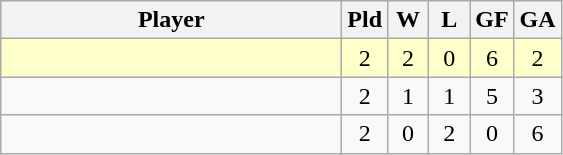<table class=wikitable style="text-align:center">
<tr>
<th width=220>Player</th>
<th width=20>Pld</th>
<th width=20>W</th>
<th width=20>L</th>
<th width=20>GF</th>
<th width=20>GA</th>
</tr>
<tr bgcolor=#ffffcc>
<td align=left></td>
<td>2</td>
<td>2</td>
<td>0</td>
<td>6</td>
<td>2</td>
</tr>
<tr>
<td align=left></td>
<td>2</td>
<td>1</td>
<td>1</td>
<td>5</td>
<td>3</td>
</tr>
<tr>
<td align=left></td>
<td>2</td>
<td>0</td>
<td>2</td>
<td>0</td>
<td>6</td>
</tr>
</table>
